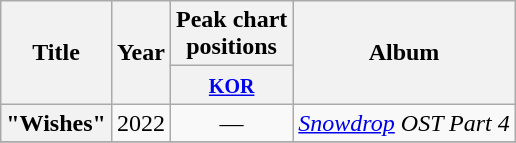<table class="wikitable plainrowheaders" style="text-align:center;">
<tr>
<th scope="col" rowspan="2">Title</th>
<th scope="col" rowspan="2">Year</th>
<th scope="col" colspan="1">Peak chart<br>positions</th>
<th scope="col" rowspan="2">Album</th>
</tr>
<tr>
<th><small><a href='#'>KOR</a></small></th>
</tr>
<tr>
<th scope="row">"Wishes"</th>
<td rowspan="1">2022</td>
<td rowspan="1">—</td>
<td><em><a href='#'>Snowdrop</a> OST Part 4</em></td>
</tr>
<tr>
</tr>
</table>
